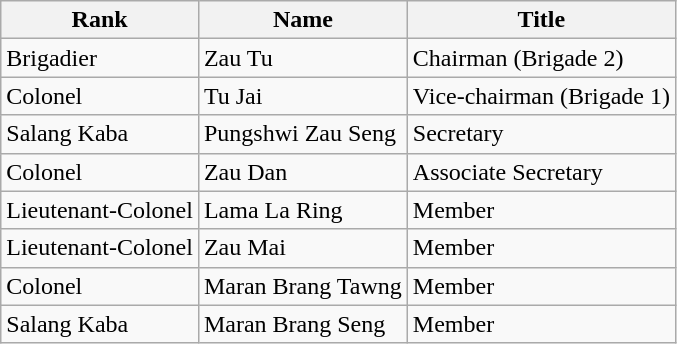<table class="wikitable">
<tr>
<th>Rank</th>
<th>Name</th>
<th>Title</th>
</tr>
<tr>
<td>Brigadier</td>
<td>Zau Tu</td>
<td>Chairman (Brigade 2)</td>
</tr>
<tr>
<td>Colonel</td>
<td>Tu Jai</td>
<td>Vice-chairman (Brigade 1)</td>
</tr>
<tr>
<td>Salang Kaba</td>
<td>Pungshwi Zau Seng</td>
<td>Secretary</td>
</tr>
<tr>
<td>Colonel</td>
<td>Zau Dan</td>
<td>Associate Secretary</td>
</tr>
<tr>
<td>Lieutenant-Colonel</td>
<td>Lama La Ring</td>
<td>Member</td>
</tr>
<tr>
<td>Lieutenant-Colonel</td>
<td>Zau Mai</td>
<td>Member</td>
</tr>
<tr>
<td>Colonel</td>
<td>Maran Brang Tawng</td>
<td>Member</td>
</tr>
<tr>
<td>Salang Kaba</td>
<td>Maran Brang Seng</td>
<td>Member</td>
</tr>
</table>
